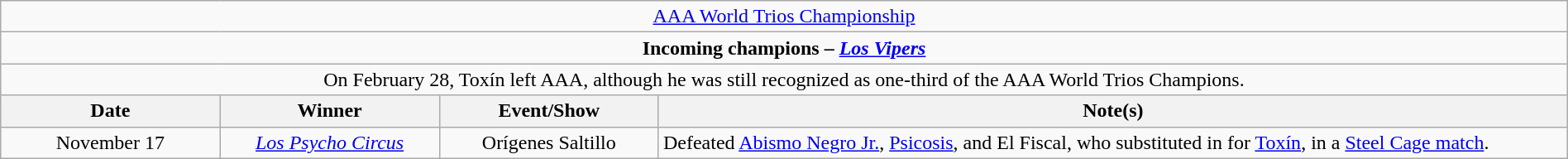<table class="wikitable" style="text-align:center; width:100%;">
<tr>
<td colspan="4" style="text-align: center;"><a href='#'>AAA World Trios Championship</a></td>
</tr>
<tr>
<td colspan="4" style="text-align: center;"><strong>Incoming champions – <em><a href='#'>Los Vipers</a></em> </strong></td>
</tr>
<tr>
<td colspan="4" style="text-align: center;">On February 28, Toxín left AAA, although he was still recognized as one-third of the AAA World Trios Champions.</td>
</tr>
<tr>
<th width=14%>Date</th>
<th width=14%>Winner</th>
<th width=14%>Event/Show</th>
<th width=58%>Note(s)</th>
</tr>
<tr>
<td>November 17</td>
<td><em><a href='#'>Los Psycho Circus</a></em><br></td>
<td>Orígenes Saltillo</td>
<td align=left>Defeated <a href='#'>Abismo Negro Jr.</a>, <a href='#'>Psicosis</a>, and El Fiscal, who substituted in for <a href='#'>Toxín</a>, in a <a href='#'>Steel Cage match</a>.</td>
</tr>
</table>
